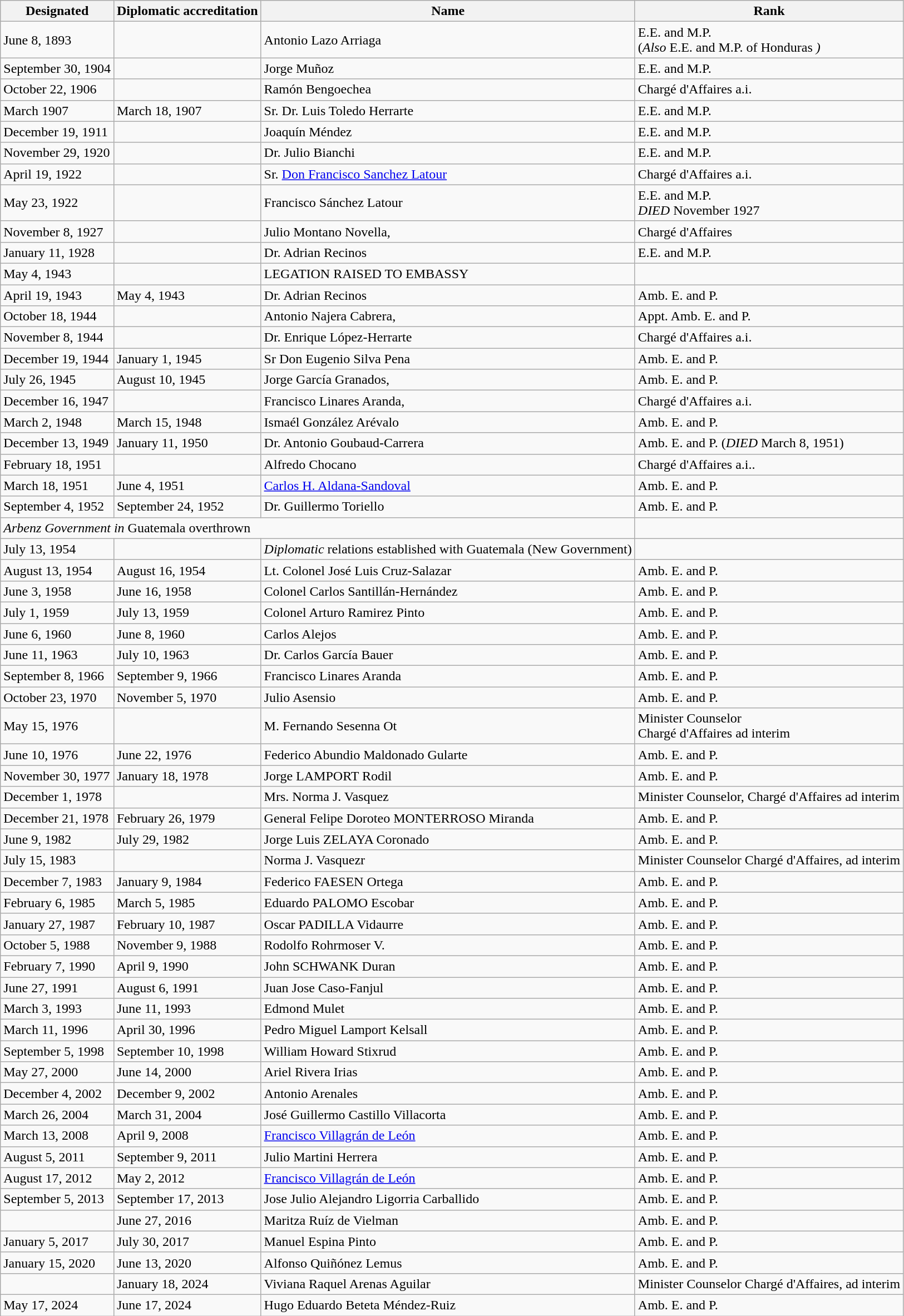<table class="wikitable">
<tr>
<th>Designated</th>
<th>Diplomatic accreditation</th>
<th>Name</th>
<th>Rank</th>
</tr>
<tr>
<td>June 8, 1893</td>
<td></td>
<td>Antonio Lazo Arriaga</td>
<td>E.E. and M.P.<br>(<em>Also </em>E.E. and M.P. of Honduras <em>)  </em></td>
</tr>
<tr>
<td>September 30, 1904</td>
<td></td>
<td>Jorge Muñoz</td>
<td>E.E. and M.P.</td>
</tr>
<tr>
<td>October 22, 1906</td>
<td></td>
<td>Ramón Bengoechea</td>
<td>Chargé d'Affaires a.i.</td>
</tr>
<tr>
<td>March 1907</td>
<td>March 18, 1907</td>
<td>Sr. Dr. Luis Toledo Herrarte</td>
<td>E.E. and M.P.</td>
</tr>
<tr>
<td>December 19, 1911</td>
<td></td>
<td>Joaquín Méndez</td>
<td>E.E. and M.P.</td>
</tr>
<tr>
<td>November 29, 1920</td>
<td></td>
<td>Dr. Julio Bianchi</td>
<td>E.E. and M.P.</td>
</tr>
<tr>
<td>April 19, 1922</td>
<td></td>
<td>Sr. <a href='#'>Don Francisco Sanchez Latour</a></td>
<td>Chargé d'Affaires a.i.</td>
</tr>
<tr>
<td>May 23, 1922</td>
<td></td>
<td>Francisco Sánchez Latour</td>
<td>E.E. and M.P.<br><em>DIED</em> November 1927</td>
</tr>
<tr>
<td>November 8, 1927</td>
<td></td>
<td>Julio Montano Novella,</td>
<td>Chargé d'Affaires</td>
</tr>
<tr>
<td>January 11, 1928</td>
<td></td>
<td>Dr. Adrian Recinos</td>
<td>E.E. and M.P.</td>
</tr>
<tr>
<td>May 4, 1943</td>
<td></td>
<td>LEGATION RAISED TO EMBASSY</td>
<td></td>
</tr>
<tr>
<td>April 19, 1943</td>
<td>May 4, 1943</td>
<td>Dr. Adrian Recinos</td>
<td>Amb. E. and P.</td>
</tr>
<tr>
<td>October 18, 1944</td>
<td></td>
<td>Antonio Najera Cabrera,</td>
<td>Appt. Amb. E. and P.</td>
</tr>
<tr>
<td>November 8, 1944</td>
<td></td>
<td>Dr. Enrique López-Herrarte</td>
<td>Chargé d'Affaires a.i.</td>
</tr>
<tr>
<td>December 19, 1944</td>
<td>January 1, 1945</td>
<td>Sr Don Eugenio Silva Pena</td>
<td>Amb. E. and P.</td>
</tr>
<tr>
<td>July 26, 1945</td>
<td>August 10, 1945</td>
<td>Jorge García Granados,</td>
<td>Amb. E. and P.</td>
</tr>
<tr>
<td>December 16, 1947</td>
<td></td>
<td>Francisco Linares Aranda,</td>
<td>Chargé d'Affaires a.i.</td>
</tr>
<tr>
<td>March 2, 1948</td>
<td>March 15, 1948</td>
<td>Ismaél González Arévalo</td>
<td>Amb. E. and P.</td>
</tr>
<tr>
<td>December 13, 1949</td>
<td>January 11, 1950</td>
<td>Dr. Antonio Goubaud-Carrera</td>
<td>Amb. E. and P. (<em>DIED</em> March 8, 1951)</td>
</tr>
<tr>
<td>February 18, 1951</td>
<td></td>
<td>Alfredo Chocano</td>
<td>Chargé d'Affaires a.i..</td>
</tr>
<tr>
<td>March 18, 1951</td>
<td>June 4, 1951</td>
<td><a href='#'>Carlos H. Aldana-Sandoval</a></td>
<td>Amb. E. and P.</td>
</tr>
<tr>
<td>September 4, 1952</td>
<td>September 24, 1952</td>
<td>Dr. Guillermo Toriello</td>
<td>Amb. E. and P.</td>
</tr>
<tr>
<td colspan="3"><em>Arbenz Government in </em>Guatemala overthrown<em>  </em></td>
<td></td>
</tr>
<tr>
<td>July 13, 1954</td>
<td></td>
<td><em>Diplomatic </em>relations established with Guatemala (New Government)<em>  </em></td>
<td></td>
</tr>
<tr>
<td>August 13, 1954</td>
<td>August 16, 1954</td>
<td>Lt. Colonel José Luis Cruz-Salazar</td>
<td>Amb. E. and P.</td>
</tr>
<tr>
<td>June 3, 1958</td>
<td>June 16, 1958</td>
<td>Colonel Carlos Santillán-Hernández</td>
<td>Amb. E. and P.</td>
</tr>
<tr>
<td>July 1, 1959</td>
<td>July 13, 1959</td>
<td>Colonel Arturo Ramirez Pinto</td>
<td>Amb. E. and P.</td>
</tr>
<tr>
<td>June 6, 1960</td>
<td>June 8, 1960</td>
<td>Carlos Alejos</td>
<td>Amb. E. and P.</td>
</tr>
<tr>
<td>June 11, 1963</td>
<td>July 10, 1963</td>
<td>Dr. Carlos García Bauer</td>
<td>Amb. E. and P.</td>
</tr>
<tr>
<td>September 8, 1966</td>
<td>September 9, 1966</td>
<td>Francisco Linares Aranda</td>
<td>Amb. E. and P.</td>
</tr>
<tr>
<td>October 23, 1970</td>
<td>November 5, 1970</td>
<td>Julio Asensio</td>
<td>Amb. E. and P.</td>
</tr>
<tr>
<td>May 15, 1976</td>
<td></td>
<td>M. Fernando Sesenna Ot</td>
<td>Minister Counselor<br>Chargé d'Affaires ad interim</td>
</tr>
<tr>
<td>June 10, 1976</td>
<td>June 22, 1976</td>
<td>Federico Abundio Maldonado Gularte</td>
<td>Amb. E. and P.</td>
</tr>
<tr>
<td>November 30, 1977</td>
<td>January 18, 1978</td>
<td>Jorge LAMPORT Rodil</td>
<td>Amb. E. and P.</td>
</tr>
<tr>
<td>December 1, 1978</td>
<td></td>
<td>Mrs. Norma J. Vasquez</td>
<td>Minister Counselor, Chargé d'Affaires ad interim</td>
</tr>
<tr>
<td>December 21, 1978</td>
<td>February 26, 1979</td>
<td>General Felipe Doroteo MONTERROSO Miranda</td>
<td>Amb. E. and P.</td>
</tr>
<tr>
<td>June 9, 1982</td>
<td>July 29, 1982</td>
<td>Jorge Luis ZELAYA Coronado</td>
<td>Amb. E. and P.</td>
</tr>
<tr>
<td>July 15, 1983</td>
<td></td>
<td>Norma J. Vasquezr</td>
<td>Minister Counselor Chargé d'Affaires, ad interim</td>
</tr>
<tr>
<td>December 7, 1983</td>
<td>January 9, 1984</td>
<td>Federico FAESEN Ortega</td>
<td>Amb. E. and P.</td>
</tr>
<tr>
<td>February 6, 1985</td>
<td>March 5, 1985</td>
<td>Eduardo PALOMO Escobar</td>
<td>Amb. E. and P.</td>
</tr>
<tr>
<td>January 27, 1987</td>
<td>February 10, 1987</td>
<td>Oscar PADILLA Vidaurre</td>
<td>Amb. E. and P.</td>
</tr>
<tr>
<td>October 5, 1988</td>
<td>November 9, 1988</td>
<td>Rodolfo Rohrmoser V.</td>
<td>Amb. E. and P.</td>
</tr>
<tr>
<td>February 7, 1990</td>
<td>April 9, 1990</td>
<td>John SCHWANK Duran</td>
<td>Amb. E. and P.</td>
</tr>
<tr>
<td>June 27, 1991</td>
<td>August 6, 1991</td>
<td>Juan Jose Caso-Fanjul</td>
<td>Amb. E. and P.</td>
</tr>
<tr>
<td>March 3, 1993</td>
<td>June 11, 1993</td>
<td>Edmond Mulet</td>
<td>Amb. E. and P.</td>
</tr>
<tr>
<td>March 11, 1996</td>
<td>April 30, 1996</td>
<td>Pedro Miguel Lamport Kelsall</td>
<td>Amb. E. and P.</td>
</tr>
<tr>
<td>September 5, 1998</td>
<td>September 10, 1998</td>
<td>William Howard Stixrud</td>
<td>Amb. E. and P.</td>
</tr>
<tr>
<td>May 27, 2000</td>
<td>June 14, 2000</td>
<td>Ariel Rivera Irias</td>
<td>Amb. E. and P.</td>
</tr>
<tr>
<td>December 4, 2002</td>
<td>December 9, 2002</td>
<td>Antonio Arenales</td>
<td>Amb. E. and P.</td>
</tr>
<tr>
<td>March 26, 2004</td>
<td>March 31, 2004</td>
<td>José Guillermo Castillo Villacorta</td>
<td>Amb. E. and P.</td>
</tr>
<tr>
<td>March 13, 2008</td>
<td>April 9, 2008</td>
<td><a href='#'>Francisco Villagrán de León</a></td>
<td>Amb. E. and P.</td>
</tr>
<tr>
<td>August 5, 2011</td>
<td>September 9, 2011</td>
<td>Julio Martini Herrera</td>
<td>Amb. E. and P.</td>
</tr>
<tr>
<td>August 17, 2012</td>
<td>May 2, 2012</td>
<td><a href='#'>Francisco Villagrán de León</a></td>
<td>Amb. E. and P.</td>
</tr>
<tr>
<td>September 5, 2013</td>
<td>September 17, 2013</td>
<td>Jose Julio Alejandro Ligorria Carballido</td>
<td>Amb. E. and P.</td>
</tr>
<tr>
<td></td>
<td>June 27, 2016</td>
<td>Maritza Ruíz de Vielman</td>
<td>Amb. E. and P.</td>
</tr>
<tr>
<td>January 5, 2017</td>
<td>July 30, 2017</td>
<td>Manuel Espina Pinto</td>
<td>Amb. E. and P.</td>
</tr>
<tr>
<td>January 15, 2020</td>
<td>June 13, 2020</td>
<td>Alfonso Quiñónez Lemus</td>
<td>Amb. E. and P.</td>
</tr>
<tr>
<td></td>
<td>January 18, 2024</td>
<td>Viviana Raquel Arenas Aguilar</td>
<td>Minister Counselor Chargé d'Affaires, ad interim</td>
</tr>
<tr>
<td>May 17, 2024</td>
<td>June 17, 2024</td>
<td>Hugo Eduardo Beteta Méndez-Ruiz</td>
<td>Amb. E. and P.</td>
</tr>
</table>
